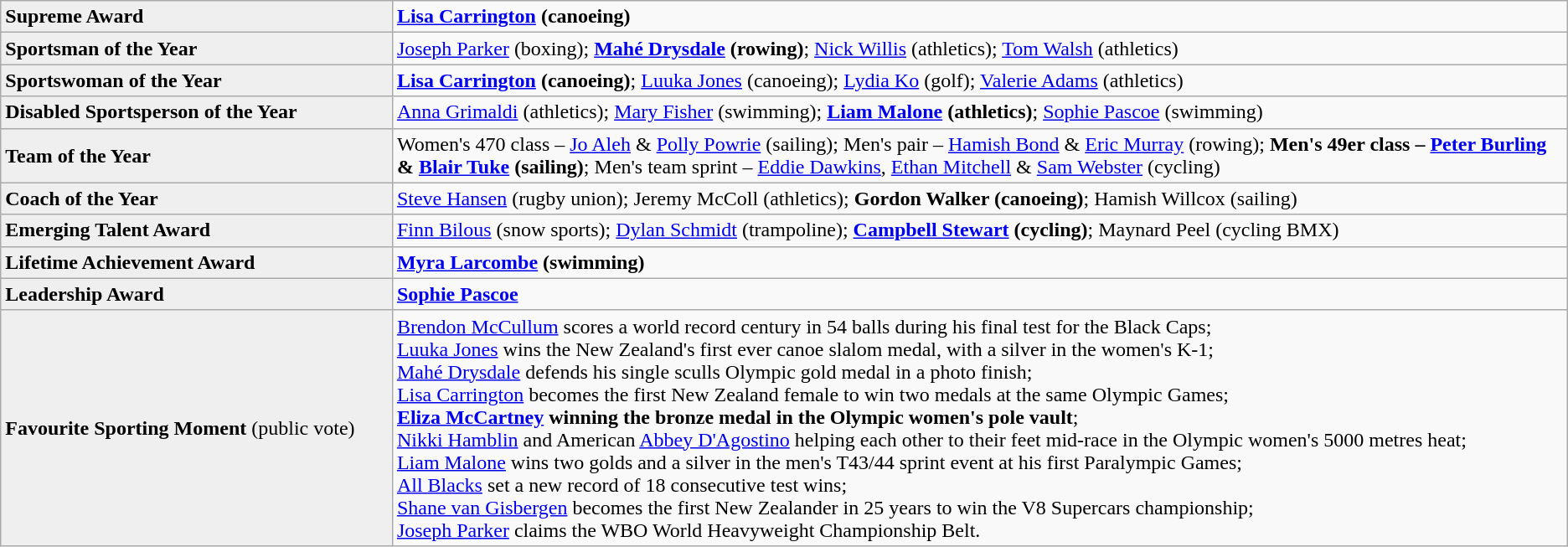<table class=wikitable>
<tr>
<td style="background:#efefef; vertical-align:top;"><strong>Supreme Award</strong></td>
<td><strong><a href='#'>Lisa Carrington</a> (canoeing)</strong></td>
</tr>
<tr>
<td style="background:#efefef;"><strong>Sportsman of the Year</strong></td>
<td><a href='#'>Joseph Parker</a> (boxing); <strong><a href='#'>Mahé Drysdale</a> (rowing)</strong>; <a href='#'>Nick Willis</a> (athletics); <a href='#'>Tom Walsh</a> (athletics)</td>
</tr>
<tr>
<td style="background:#efefef;"><strong>Sportswoman of the Year</strong></td>
<td><strong><a href='#'>Lisa Carrington</a> (canoeing)</strong>; <a href='#'>Luuka Jones</a> (canoeing); <a href='#'>Lydia Ko</a> (golf); <a href='#'>Valerie Adams</a> (athletics)</td>
</tr>
<tr>
<td style="background:#efefef;"><strong>Disabled Sportsperson of the Year</strong></td>
<td><a href='#'>Anna Grimaldi</a> (athletics); <a href='#'>Mary Fisher</a> (swimming); <strong><a href='#'>Liam Malone</a> (athletics)</strong>; <a href='#'>Sophie Pascoe</a> (swimming)</td>
</tr>
<tr>
<td style="background:#efefef;"><strong>Team of the Year</strong></td>
<td>Women's 470 class – <a href='#'>Jo Aleh</a> & <a href='#'>Polly Powrie</a> (sailing); Men's pair – <a href='#'>Hamish Bond</a> & <a href='#'>Eric Murray</a> (rowing); <strong>Men's 49er class – <a href='#'>Peter Burling</a> & <a href='#'>Blair Tuke</a> (sailing)</strong>; Men's team sprint – <a href='#'>Eddie Dawkins</a>, <a href='#'>Ethan Mitchell</a> & <a href='#'>Sam Webster</a> (cycling)</td>
</tr>
<tr>
<td style="background:#efefef;"><strong>Coach of the Year</strong></td>
<td><a href='#'>Steve Hansen</a> (rugby union); Jeremy McColl (athletics); <strong>Gordon Walker (canoeing)</strong>; Hamish Willcox (sailing)</td>
</tr>
<tr>
<td style="background:#efefef;"><strong>Emerging Talent Award</strong></td>
<td><a href='#'>Finn Bilous</a> (snow sports); <a href='#'>Dylan Schmidt</a> (trampoline); <strong><a href='#'>Campbell Stewart</a> (cycling)</strong>; Maynard Peel (cycling BMX)</td>
</tr>
<tr>
<td style="background:#efefef; width:25%;"><strong>Lifetime Achievement Award</strong></td>
<td><strong><a href='#'>Myra Larcombe</a> (swimming)</strong></td>
</tr>
<tr>
<td style="background:#efefef; width:25%;"><strong>Leadership Award</strong></td>
<td><strong><a href='#'>Sophie Pascoe</a></strong></td>
</tr>
<tr>
<td style="background:#efefef; width:25%;"><strong>Favourite Sporting Moment</strong> (public vote)</td>
<td><a href='#'>Brendon McCullum</a> scores a world record century in 54 balls during his final test for the Black Caps;<br> <a href='#'>Luuka Jones</a> wins the New Zealand's first ever canoe slalom medal, with a silver in the women's K-1;<br><a href='#'>Mahé Drysdale</a> defends his single sculls Olympic gold medal in a photo finish;<br> <a href='#'>Lisa Carrington</a> becomes the first New Zealand female to win two medals at the same Olympic Games;<br><strong><a href='#'>Eliza McCartney</a> winning the bronze medal in the Olympic women's pole vault</strong>;<br><a href='#'>Nikki Hamblin</a> and American <a href='#'>Abbey D'Agostino</a> helping each other to their feet mid-race in the Olympic women's 5000 metres heat;<br><a href='#'>Liam Malone</a> wins two golds and a silver in the men's T43/44 sprint event at his first Paralympic Games;<br><a href='#'>All Blacks</a> set a new record of 18 consecutive test wins;<br><a href='#'>Shane van Gisbergen</a> becomes the first New Zealander in 25 years to win the V8 Supercars championship;<br><a href='#'>Joseph Parker</a> claims the WBO World Heavyweight Championship Belt.</td>
</tr>
</table>
